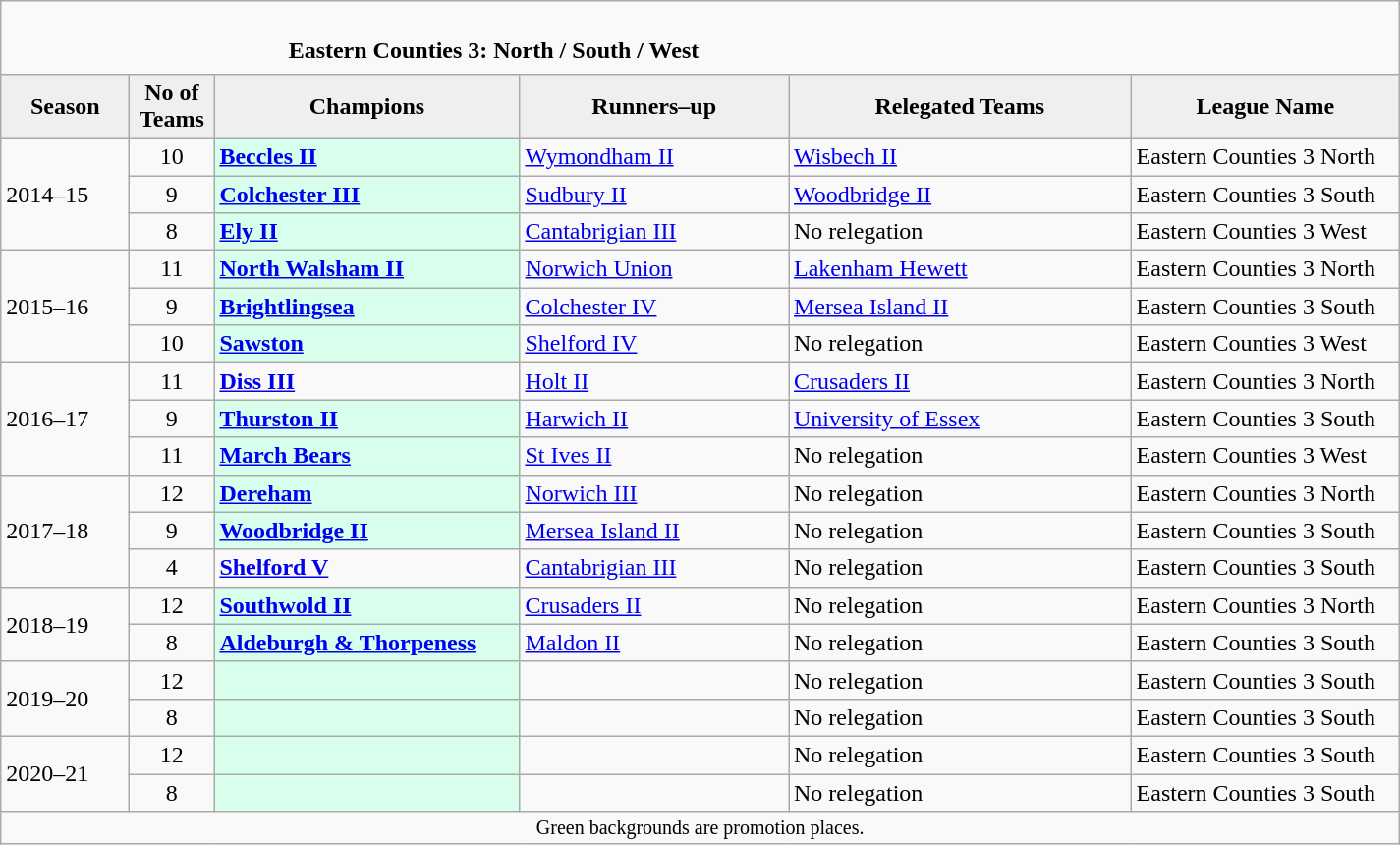<table class="wikitable" style="text-align: left;">
<tr>
<td colspan="11" cellpadding="0" cellspacing="0"><br><table border="0" style="width:100%;" cellpadding="0" cellspacing="0">
<tr>
<td style="width:20%; border:0;"></td>
<td style="border:0;"><strong>Eastern Counties 3: North / South / West</strong></td>
<td style="width:20%; border:0;"></td>
</tr>
</table>
</td>
</tr>
<tr>
<th style="background:#efefef; width:80px;">Season</th>
<th style="background:#efefef; width:50px;">No of Teams</th>
<th style="background:#efefef; width:200px;">Champions</th>
<th style="background:#efefef; width:175px;">Runners–up</th>
<th style="background:#efefef; width:225px;">Relegated Teams</th>
<th style="background:#efefef; width:175px;">League Name</th>
</tr>
<tr align=left>
<td rowspan=3>2014–15<br></td>
<td style="text-align: center;">10</td>
<td style="background:#d8ffeb;"><strong><a href='#'>Beccles II</a></strong></td>
<td><a href='#'>Wymondham II</a></td>
<td><a href='#'>Wisbech II</a></td>
<td>Eastern Counties 3 North</td>
</tr>
<tr>
<td style="text-align: center;">9</td>
<td style="background:#d8ffeb;"><strong><a href='#'>Colchester III</a></strong></td>
<td><a href='#'>Sudbury II</a></td>
<td><a href='#'>Woodbridge II</a></td>
<td>Eastern Counties 3 South</td>
</tr>
<tr>
<td style="text-align: center;">8</td>
<td style="background:#d8ffeb;"><strong><a href='#'>Ely II</a></strong></td>
<td><a href='#'>Cantabrigian III</a></td>
<td>No relegation</td>
<td>Eastern Counties 3 West</td>
</tr>
<tr>
<td rowspan=3>2015–16<br></td>
<td style="text-align: center;">11</td>
<td style="background:#d8ffeb;"><strong><a href='#'>North Walsham II</a></strong></td>
<td><a href='#'>Norwich Union</a></td>
<td><a href='#'>Lakenham Hewett</a></td>
<td>Eastern Counties 3 North</td>
</tr>
<tr>
<td style="text-align: center;">9</td>
<td style="background:#d8ffeb;"><strong><a href='#'>Brightlingsea</a></strong></td>
<td><a href='#'>Colchester IV</a></td>
<td><a href='#'>Mersea Island II</a></td>
<td>Eastern Counties 3 South</td>
</tr>
<tr>
<td style="text-align: center;">10</td>
<td style="background:#d8ffeb;"><strong><a href='#'>Sawston</a></strong></td>
<td><a href='#'>Shelford IV</a></td>
<td>No relegation</td>
<td>Eastern Counties 3 West</td>
</tr>
<tr>
<td rowspan=3>2016–17<br></td>
<td style="text-align: center;">11</td>
<td><strong><a href='#'>Diss III</a></strong></td>
<td><a href='#'>Holt II</a></td>
<td><a href='#'>Crusaders II</a></td>
<td>Eastern Counties 3 North</td>
</tr>
<tr>
<td style="text-align: center;">9</td>
<td style="background:#d8ffeb;"><strong><a href='#'>Thurston II</a></strong></td>
<td><a href='#'>Harwich II</a></td>
<td><a href='#'>University of Essex</a></td>
<td>Eastern Counties 3 South</td>
</tr>
<tr>
<td style="text-align: center;">11</td>
<td style="background:#d8ffeb;"><strong><a href='#'>March Bears</a></strong></td>
<td><a href='#'>St Ives II</a></td>
<td>No relegation</td>
<td>Eastern Counties 3 West</td>
</tr>
<tr>
<td rowspan=3>2017–18<br></td>
<td style="text-align: center;">12</td>
<td style="background:#d8ffeb;"><strong><a href='#'>Dereham</a></strong></td>
<td><a href='#'>Norwich III</a></td>
<td>No relegation</td>
<td>Eastern Counties 3 North</td>
</tr>
<tr>
<td style="text-align: center;">9</td>
<td style="background:#d8ffeb;"><strong><a href='#'>Woodbridge II</a></strong></td>
<td><a href='#'>Mersea Island II</a></td>
<td>No relegation</td>
<td>Eastern Counties 3 South</td>
</tr>
<tr>
<td style="text-align: center;">4</td>
<td><strong><a href='#'>Shelford V</a></strong></td>
<td><a href='#'>Cantabrigian III</a></td>
<td>No relegation</td>
<td>Eastern Counties 3 South</td>
</tr>
<tr>
<td rowspan=2>2018–19<br></td>
<td style="text-align: center;">12</td>
<td style="background:#d8ffeb;"><strong><a href='#'>Southwold II</a></strong></td>
<td><a href='#'>Crusaders II</a></td>
<td>No relegation</td>
<td>Eastern Counties 3 North</td>
</tr>
<tr>
<td style="text-align: center;">8</td>
<td style="background:#d8ffeb;"><strong><a href='#'>Aldeburgh & Thorpeness</a></strong></td>
<td><a href='#'>Maldon II</a></td>
<td>No relegation</td>
<td>Eastern Counties 3 South</td>
</tr>
<tr>
<td rowspan=2>2019–20</td>
<td style="text-align: center;">12</td>
<td style="background:#d8ffeb;"></td>
<td></td>
<td>No relegation</td>
<td>Eastern Counties 3 South</td>
</tr>
<tr>
<td style="text-align: center;">8</td>
<td style="background:#d8ffeb;"></td>
<td></td>
<td>No relegation</td>
<td>Eastern Counties 3 South</td>
</tr>
<tr>
<td rowspan=2>2020–21</td>
<td style="text-align: center;">12</td>
<td style="background:#d8ffeb;"></td>
<td></td>
<td>No relegation</td>
<td>Eastern Counties 3 South</td>
</tr>
<tr>
<td style="text-align: center;">8</td>
<td style="background:#d8ffeb;"></td>
<td></td>
<td>No relegation</td>
<td>Eastern Counties 3 South</td>
</tr>
<tr>
<td colspan="15"  style="border:0; font-size:smaller; text-align:center;">Green backgrounds are promotion places.</td>
</tr>
</table>
